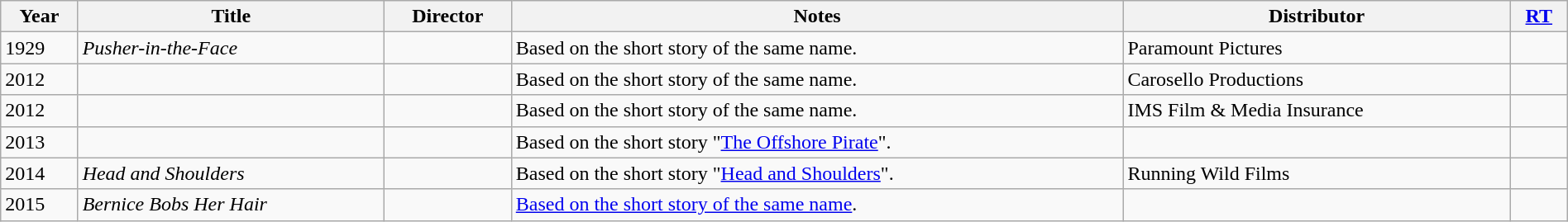<table class="wikitable sortable" width="100%">
<tr>
<th>Year</th>
<th>Title</th>
<th class="unsortable">Director</th>
<th class="unsortable">Notes</th>
<th class="unsortable">Distributor</th>
<th><a href='#'>RT</a></th>
</tr>
<tr>
<td>1929</td>
<td><em>Pusher-in-the-Face</em></td>
<td></td>
<td>Based on the short story of the same name.</td>
<td>Paramount Pictures</td>
<td></td>
</tr>
<tr>
<td>2012</td>
<td></td>
<td></td>
<td>Based on the short story of the same name.</td>
<td>Carosello Productions</td>
<td></td>
</tr>
<tr>
<td>2012</td>
<td></td>
<td></td>
<td>Based on the short story of the same name.</td>
<td>IMS Film & Media Insurance</td>
<td></td>
</tr>
<tr>
<td>2013</td>
<td></td>
<td></td>
<td>Based on the short story "<a href='#'>The Offshore Pirate</a>".</td>
<td></td>
<td></td>
</tr>
<tr>
<td>2014</td>
<td><em>Head and Shoulders</em></td>
<td></td>
<td>Based on the short story "<a href='#'>Head and Shoulders</a>".</td>
<td>Running Wild Films</td>
<td></td>
</tr>
<tr>
<td>2015</td>
<td><em>Bernice Bobs Her Hair</em></td>
<td></td>
<td><a href='#'>Based on the short story of the same name</a>.</td>
<td></td>
<td></td>
</tr>
</table>
